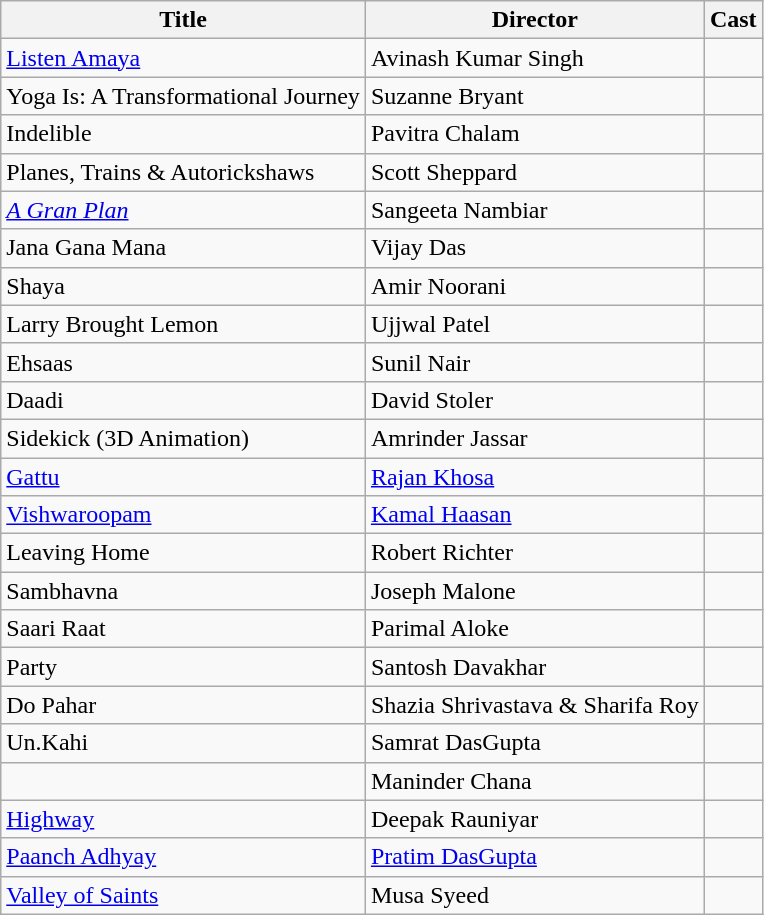<table class="wikitable sortable">
<tr>
<th><strong>Title</strong></th>
<th><strong>Director</strong></th>
<th><strong>Cast</strong></th>
</tr>
<tr>
<td><a href='#'>Listen Amaya</a></td>
<td>Avinash Kumar Singh</td>
<td></td>
</tr>
<tr>
<td>Yoga Is: A Transformational Journey</td>
<td>Suzanne Bryant</td>
<td></td>
</tr>
<tr>
<td>Indelible</td>
<td>Pavitra Chalam</td>
<td></td>
</tr>
<tr>
<td>Planes, Trains & Autorickshaws</td>
<td>Scott Sheppard</td>
<td></td>
</tr>
<tr>
<td><em><a href='#'>A Gran Plan</a></em></td>
<td>Sangeeta Nambiar</td>
<td></td>
</tr>
<tr>
<td>Jana Gana Mana</td>
<td>Vijay Das</td>
<td></td>
</tr>
<tr>
<td>Shaya</td>
<td>Amir Noorani</td>
<td></td>
</tr>
<tr>
<td>Larry Brought Lemon</td>
<td>Ujjwal Patel</td>
<td></td>
</tr>
<tr>
<td>Ehsaas</td>
<td>Sunil Nair</td>
<td></td>
</tr>
<tr>
<td>Daadi</td>
<td>David Stoler</td>
<td></td>
</tr>
<tr>
<td>Sidekick (3D Animation)</td>
<td>Amrinder Jassar</td>
<td></td>
</tr>
<tr>
<td><a href='#'>Gattu</a></td>
<td><a href='#'>Rajan Khosa</a></td>
<td></td>
</tr>
<tr>
<td><a href='#'>Vishwaroopam</a></td>
<td><a href='#'>Kamal Haasan</a></td>
<td></td>
</tr>
<tr>
<td>Leaving Home</td>
<td>Robert Richter</td>
<td></td>
</tr>
<tr>
<td>Sambhavna</td>
<td>Joseph Malone</td>
<td></td>
</tr>
<tr>
<td>Saari Raat</td>
<td>Parimal Aloke</td>
<td></td>
</tr>
<tr>
<td>Party</td>
<td>Santosh Davakhar</td>
<td></td>
</tr>
<tr>
<td>Do Pahar</td>
<td>Shazia Shrivastava & Sharifa Roy</td>
<td></td>
</tr>
<tr>
<td>Un.Kahi</td>
<td>Samrat DasGupta</td>
<td></td>
</tr>
<tr>
<td></td>
<td>Maninder Chana</td>
<td></td>
</tr>
<tr>
<td><a href='#'>Highway</a></td>
<td>Deepak Rauniyar</td>
<td></td>
</tr>
<tr>
<td><a href='#'>Paanch Adhyay</a></td>
<td><a href='#'>Pratim DasGupta</a></td>
<td></td>
</tr>
<tr>
<td><a href='#'>Valley of Saints</a></td>
<td>Musa Syeed</td>
<td></td>
</tr>
</table>
